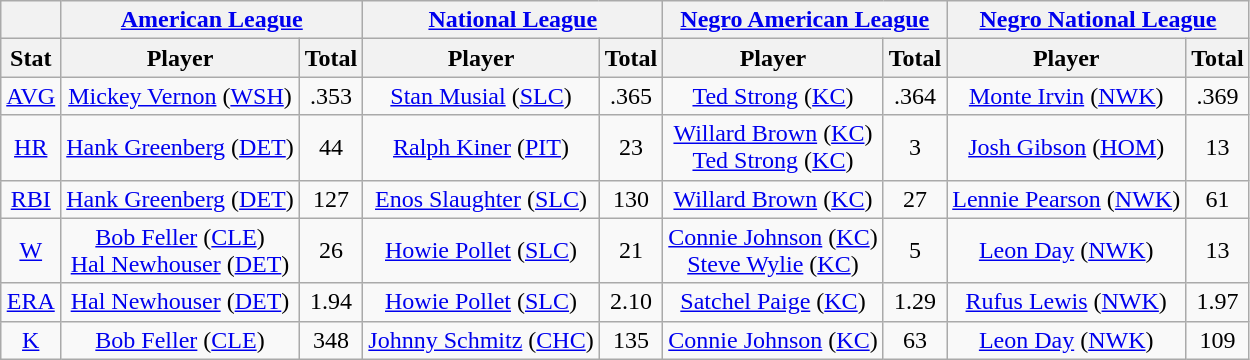<table class="wikitable" style="text-align:center;">
<tr>
<th></th>
<th colspan="2"><a href='#'>American League</a></th>
<th colspan="2"><a href='#'>National League</a></th>
<th colspan="2"><a href='#'>Negro American League</a></th>
<th colspan="2"><a href='#'>Negro National League</a></th>
</tr>
<tr>
<th>Stat</th>
<th>Player</th>
<th>Total</th>
<th>Player</th>
<th>Total</th>
<th>Player</th>
<th>Total</th>
<th>Player</th>
<th>Total</th>
</tr>
<tr>
<td><a href='#'>AVG</a></td>
<td><a href='#'>Mickey Vernon</a> (<a href='#'>WSH</a>)</td>
<td>.353</td>
<td><a href='#'>Stan Musial</a> (<a href='#'>SLC</a>)</td>
<td>.365</td>
<td><a href='#'>Ted Strong</a> (<a href='#'>KC</a>)</td>
<td>.364</td>
<td><a href='#'>Monte Irvin</a> (<a href='#'>NWK</a>)</td>
<td>.369</td>
</tr>
<tr>
<td><a href='#'>HR</a></td>
<td><a href='#'>Hank Greenberg</a> (<a href='#'>DET</a>)</td>
<td>44</td>
<td><a href='#'>Ralph Kiner</a> (<a href='#'>PIT</a>)</td>
<td>23</td>
<td><a href='#'>Willard Brown</a> (<a href='#'>KC</a>)<br><a href='#'>Ted Strong</a> (<a href='#'>KC</a>)</td>
<td>3</td>
<td><a href='#'>Josh Gibson</a> (<a href='#'>HOM</a>)</td>
<td>13</td>
</tr>
<tr>
<td><a href='#'>RBI</a></td>
<td><a href='#'>Hank Greenberg</a> (<a href='#'>DET</a>)</td>
<td>127</td>
<td><a href='#'>Enos Slaughter</a> (<a href='#'>SLC</a>)</td>
<td>130</td>
<td><a href='#'>Willard Brown</a> (<a href='#'>KC</a>)</td>
<td>27</td>
<td><a href='#'>Lennie Pearson</a> (<a href='#'>NWK</a>)</td>
<td>61</td>
</tr>
<tr>
<td><a href='#'>W</a></td>
<td><a href='#'>Bob Feller</a> (<a href='#'>CLE</a>)<br><a href='#'>Hal Newhouser</a> (<a href='#'>DET</a>)</td>
<td>26</td>
<td><a href='#'>Howie Pollet</a> (<a href='#'>SLC</a>)</td>
<td>21</td>
<td><a href='#'>Connie Johnson</a> (<a href='#'>KC</a>)<br><a href='#'>Steve Wylie</a> (<a href='#'>KC</a>)</td>
<td>5</td>
<td><a href='#'>Leon Day</a> (<a href='#'>NWK</a>)</td>
<td>13</td>
</tr>
<tr>
<td><a href='#'>ERA</a></td>
<td><a href='#'>Hal Newhouser</a> (<a href='#'>DET</a>)</td>
<td>1.94</td>
<td><a href='#'>Howie Pollet</a> (<a href='#'>SLC</a>)</td>
<td>2.10</td>
<td><a href='#'>Satchel Paige</a> (<a href='#'>KC</a>)</td>
<td>1.29</td>
<td><a href='#'>Rufus Lewis</a> (<a href='#'>NWK</a>)</td>
<td>1.97</td>
</tr>
<tr>
<td><a href='#'>K</a></td>
<td><a href='#'>Bob Feller</a> (<a href='#'>CLE</a>)</td>
<td>348</td>
<td><a href='#'>Johnny Schmitz</a> (<a href='#'>CHC</a>)</td>
<td>135</td>
<td><a href='#'>Connie Johnson</a> (<a href='#'>KC</a>)</td>
<td>63</td>
<td><a href='#'>Leon Day</a> (<a href='#'>NWK</a>)</td>
<td>109</td>
</tr>
</table>
